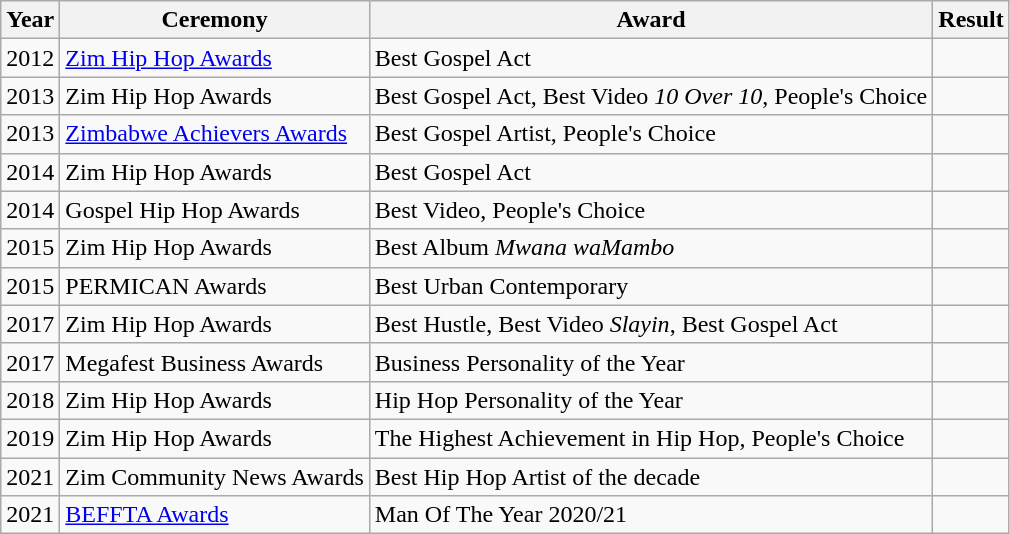<table class="wikitable sortable">
<tr>
<th>Year</th>
<th>Ceremony</th>
<th>Award</th>
<th>Result</th>
</tr>
<tr>
<td>2012</td>
<td><a href='#'>Zim Hip Hop Awards</a></td>
<td>Best Gospel Act</td>
<td></td>
</tr>
<tr>
<td>2013</td>
<td>Zim Hip Hop Awards</td>
<td>Best Gospel Act, Best Video <em>10 Over 10</em>, People's Choice</td>
<td></td>
</tr>
<tr>
<td>2013</td>
<td><a href='#'>Zimbabwe Achievers Awards</a></td>
<td>Best Gospel Artist, People's Choice</td>
<td></td>
</tr>
<tr>
<td>2014</td>
<td>Zim Hip Hop Awards</td>
<td>Best Gospel Act</td>
<td></td>
</tr>
<tr>
<td>2014</td>
<td>Gospel Hip Hop Awards</td>
<td>Best Video, People's Choice</td>
<td></td>
</tr>
<tr>
<td>2015</td>
<td>Zim Hip Hop Awards</td>
<td>Best Album <em>Mwana waMambo</em></td>
<td></td>
</tr>
<tr>
<td>2015</td>
<td>PERMICAN Awards</td>
<td>Best Urban Contemporary</td>
<td></td>
</tr>
<tr>
<td>2017</td>
<td>Zim Hip Hop Awards</td>
<td>Best Hustle, Best Video <em>Slayin</em>, Best Gospel Act</td>
<td></td>
</tr>
<tr>
<td>2017</td>
<td>Megafest Business Awards</td>
<td>Business Personality of  the Year</td>
<td></td>
</tr>
<tr>
<td>2018</td>
<td>Zim Hip Hop Awards</td>
<td>Hip Hop Personality of the Year</td>
<td></td>
</tr>
<tr>
<td>2019</td>
<td>Zim Hip Hop Awards</td>
<td>The Highest Achievement in Hip Hop, People's Choice</td>
<td></td>
</tr>
<tr>
<td>2021</td>
<td>Zim Community News Awards</td>
<td>Best Hip Hop Artist of the decade</td>
<td></td>
</tr>
<tr>
<td>2021</td>
<td><a href='#'>BEFFTA Awards</a></td>
<td>Man Of The Year 2020/21</td>
<td></td>
</tr>
</table>
